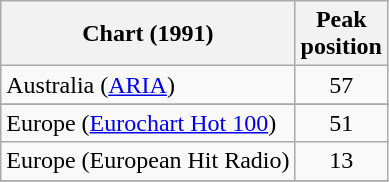<table class="wikitable sortable">
<tr>
<th>Chart (1991)</th>
<th>Peak<br>position</th>
</tr>
<tr>
<td>Australia (<a href='#'>ARIA</a>)</td>
<td align="center">57</td>
</tr>
<tr>
</tr>
<tr>
</tr>
<tr>
<td>Europe (<a href='#'>Eurochart Hot 100</a>)</td>
<td align="center">51</td>
</tr>
<tr>
<td>Europe (European Hit Radio)</td>
<td align="center">13</td>
</tr>
<tr>
</tr>
<tr>
</tr>
<tr>
</tr>
<tr>
</tr>
<tr>
</tr>
</table>
